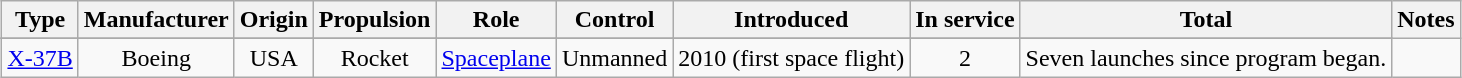<table class="wikitable sortable sticky-header" style="border-collapse:collapse;text-align:center;margin:auto;">
<tr>
<th>Type</th>
<th>Manufacturer</th>
<th>Origin</th>
<th>Propulsion</th>
<th>Role</th>
<th>Control</th>
<th>Introduced</th>
<th>In service</th>
<th>Total</th>
<th>Notes</th>
</tr>
<tr>
</tr>
<tr>
<td><a href='#'>X-37B</a></td>
<td>Boeing</td>
<td>USA</td>
<td>Rocket</td>
<td><a href='#'>Spaceplane</a></td>
<td>Unmanned</td>
<td>2010 (first space flight)</td>
<td>2</td>
<td>Seven launches since program began.</td>
</tr>
</table>
